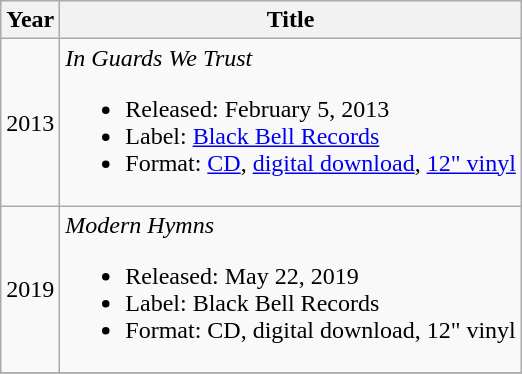<table class="wikitable">
<tr>
<th>Year</th>
<th>Title</th>
</tr>
<tr>
<td>2013</td>
<td><em>In Guards We Trust</em><br><ul><li>Released: February 5, 2013</li><li>Label: <a href='#'>Black Bell Records</a></li><li>Format: <a href='#'>CD</a>, <a href='#'>digital download</a>, <a href='#'>12" vinyl</a></li></ul></td>
</tr>
<tr>
<td>2019</td>
<td><em>Modern Hymns</em><br><ul><li>Released: May 22, 2019</li><li>Label: Black Bell Records</li><li>Format: CD, digital download, 12" vinyl</li></ul></td>
</tr>
<tr>
</tr>
</table>
